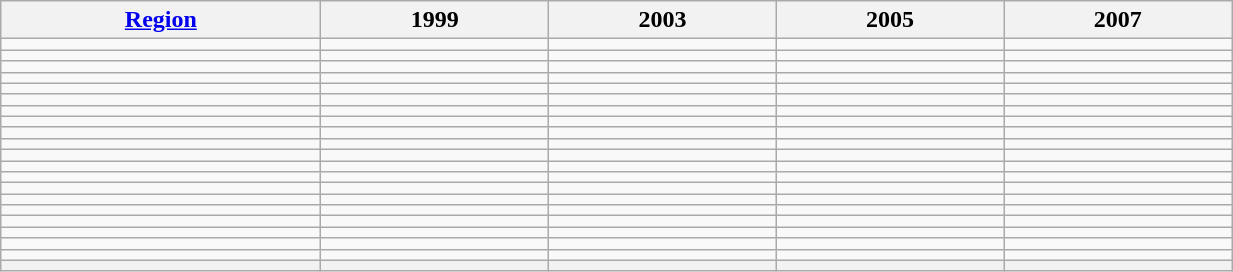<table class="wikitable sortable" width="65%" border="1">
<tr>
<th><a href='#'>Region</a></th>
<th>1999</th>
<th>2003</th>
<th>2005</th>
<th>2007</th>
</tr>
<tr>
<td></td>
<td></td>
<td></td>
<td></td>
<td></td>
</tr>
<tr>
<td></td>
<td></td>
<td></td>
<td></td>
<td></td>
</tr>
<tr>
<td></td>
<td></td>
<td></td>
<td></td>
<td></td>
</tr>
<tr>
<td></td>
<td></td>
<td></td>
<td></td>
<td></td>
</tr>
<tr>
<td></td>
<td></td>
<td></td>
<td></td>
<td></td>
</tr>
<tr>
<td></td>
<td></td>
<td></td>
<td></td>
<td></td>
</tr>
<tr>
<td></td>
<td></td>
<td></td>
<td></td>
<td></td>
</tr>
<tr>
<td></td>
<td></td>
<td></td>
<td></td>
<td></td>
</tr>
<tr>
<td></td>
<td></td>
<td></td>
<td></td>
<td></td>
</tr>
<tr>
<td></td>
<td></td>
<td></td>
<td></td>
<td></td>
</tr>
<tr>
<td></td>
<td></td>
<td></td>
<td></td>
<td></td>
</tr>
<tr>
<td></td>
<td></td>
<td></td>
<td></td>
<td></td>
</tr>
<tr>
<td></td>
<td></td>
<td></td>
<td></td>
<td></td>
</tr>
<tr>
<td></td>
<td></td>
<td></td>
<td></td>
<td></td>
</tr>
<tr>
<td></td>
<td></td>
<td></td>
<td></td>
<td></td>
</tr>
<tr>
<td></td>
<td></td>
<td></td>
<td></td>
<td></td>
</tr>
<tr>
<td></td>
<td></td>
<td></td>
<td></td>
<td></td>
</tr>
<tr>
<td></td>
<td></td>
<td></td>
<td></td>
<td></td>
</tr>
<tr>
<td></td>
<td></td>
<td></td>
<td></td>
<td></td>
</tr>
<tr>
<td></td>
<td></td>
<td></td>
<td></td>
<td></td>
</tr>
<tr>
<th></th>
<th></th>
<th></th>
<th></th>
<th></th>
</tr>
</table>
